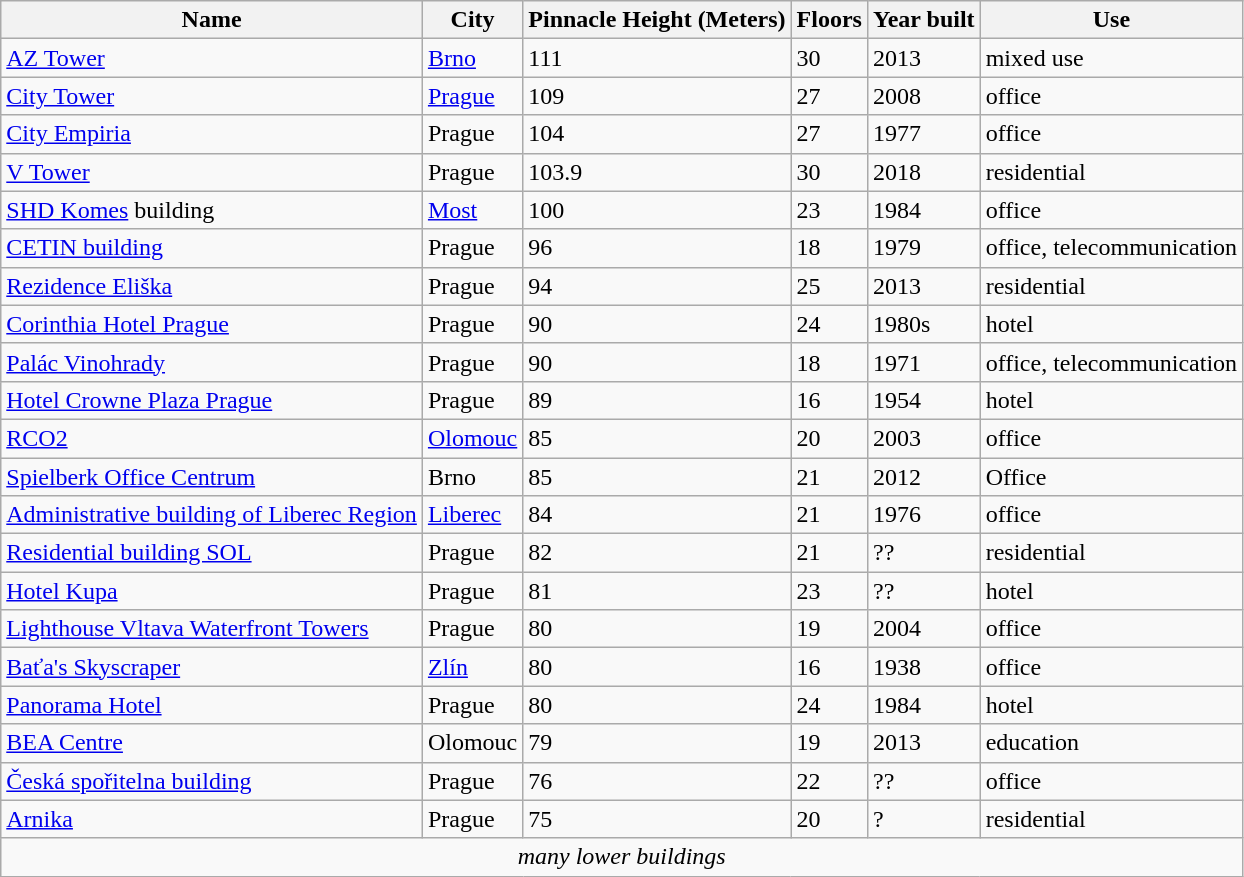<table class="wikitable sortable">
<tr>
<th>Name</th>
<th>City</th>
<th>Pinnacle Height (Meters)</th>
<th>Floors</th>
<th>Year built</th>
<th>Use</th>
</tr>
<tr>
<td><a href='#'>AZ Tower</a></td>
<td><a href='#'>Brno</a></td>
<td>111</td>
<td>30</td>
<td>2013</td>
<td>mixed use</td>
</tr>
<tr>
<td><a href='#'>City Tower</a></td>
<td><a href='#'>Prague</a></td>
<td>109</td>
<td>27</td>
<td>2008</td>
<td>office</td>
</tr>
<tr>
<td><a href='#'>City Empiria</a></td>
<td>Prague</td>
<td>104</td>
<td>27</td>
<td>1977</td>
<td>office</td>
</tr>
<tr>
<td><a href='#'>V Tower</a></td>
<td>Prague</td>
<td>103.9</td>
<td>30</td>
<td>2018</td>
<td>residential</td>
</tr>
<tr>
<td><a href='#'>SHD Komes</a> building</td>
<td><a href='#'>Most</a></td>
<td>100</td>
<td>23</td>
<td>1984</td>
<td>office</td>
</tr>
<tr>
<td><a href='#'>CETIN building</a></td>
<td>Prague</td>
<td>96</td>
<td>18</td>
<td>1979</td>
<td>office, telecommunication</td>
</tr>
<tr>
<td><a href='#'>Rezidence Eliška</a></td>
<td>Prague</td>
<td>94</td>
<td>25</td>
<td>2013</td>
<td>residential</td>
</tr>
<tr>
<td><a href='#'>Corinthia Hotel Prague</a></td>
<td>Prague</td>
<td>90</td>
<td>24</td>
<td>1980s</td>
<td>hotel</td>
</tr>
<tr>
<td><a href='#'>Palác Vinohrady</a></td>
<td>Prague</td>
<td>90</td>
<td>18</td>
<td>1971</td>
<td>office, telecommunication</td>
</tr>
<tr>
<td><a href='#'>Hotel Crowne Plaza Prague</a></td>
<td>Prague</td>
<td>89</td>
<td>16</td>
<td>1954</td>
<td>hotel</td>
</tr>
<tr>
<td><a href='#'>RCO2</a></td>
<td><a href='#'>Olomouc</a></td>
<td>85</td>
<td>20</td>
<td>2003</td>
<td>office</td>
</tr>
<tr>
<td><a href='#'>Spielberk Office Centrum</a></td>
<td>Brno</td>
<td>85</td>
<td>21</td>
<td>2012</td>
<td>Office</td>
</tr>
<tr>
<td><a href='#'>Administrative building of Liberec Region</a></td>
<td><a href='#'>Liberec</a></td>
<td>84</td>
<td>21</td>
<td>1976</td>
<td>office</td>
</tr>
<tr>
<td><a href='#'>Residential building SOL</a></td>
<td>Prague</td>
<td>82</td>
<td>21</td>
<td>??</td>
<td>residential</td>
</tr>
<tr>
<td><a href='#'>Hotel Kupa</a></td>
<td>Prague</td>
<td>81</td>
<td>23</td>
<td>??</td>
<td>hotel</td>
</tr>
<tr>
<td><a href='#'>Lighthouse Vltava Waterfront Towers</a></td>
<td>Prague</td>
<td>80</td>
<td>19</td>
<td>2004</td>
<td>office</td>
</tr>
<tr>
<td><a href='#'>Baťa's Skyscraper</a></td>
<td><a href='#'>Zlín</a></td>
<td>80</td>
<td>16</td>
<td>1938</td>
<td>office</td>
</tr>
<tr>
<td><a href='#'>Panorama Hotel</a></td>
<td>Prague</td>
<td>80</td>
<td>24</td>
<td>1984</td>
<td>hotel</td>
</tr>
<tr>
<td><a href='#'>BEA Centre</a></td>
<td>Olomouc</td>
<td>79</td>
<td>19</td>
<td>2013</td>
<td>education</td>
</tr>
<tr>
<td><a href='#'>Česká spořitelna building</a></td>
<td>Prague</td>
<td>76</td>
<td>22</td>
<td>??</td>
<td>office</td>
</tr>
<tr>
<td><a href='#'>Arnika</a></td>
<td>Prague</td>
<td>75</td>
<td>20</td>
<td>?</td>
<td>residential</td>
</tr>
<tr>
<td colspan=6 align=center><em>many lower buildings</em></td>
</tr>
</table>
